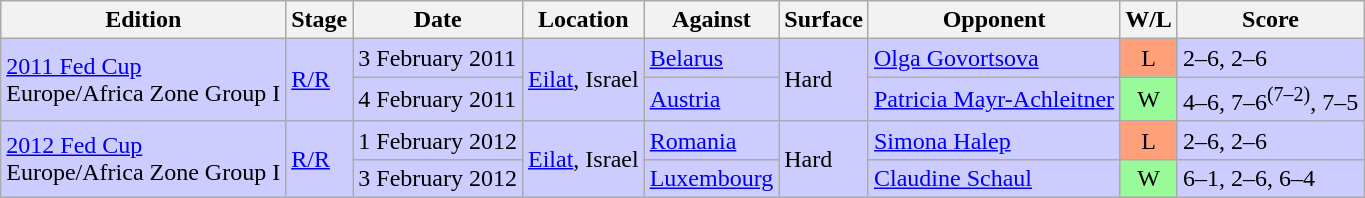<table class=wikitable>
<tr>
<th>Edition</th>
<th>Stage</th>
<th>Date</th>
<th>Location</th>
<th>Against</th>
<th>Surface</th>
<th>Opponent</th>
<th>W/L</th>
<th>Score</th>
</tr>
<tr style="background:#ccf;">
<td rowspan="2"><a href='#'>2011 Fed Cup</a> <br> Europe/Africa Zone Group I</td>
<td rowspan="2"><a href='#'>R/R</a></td>
<td>3 February 2011</td>
<td rowspan="2"><a href='#'>Eilat</a>, Israel</td>
<td> <a href='#'>Belarus</a></td>
<td rowspan="2">Hard</td>
<td> <a href='#'>Olga Govortsova</a></td>
<td style="text-align:center; background:#ffa07a;">L</td>
<td>2–6, 2–6</td>
</tr>
<tr style="background:#ccf;">
<td>4 February 2011</td>
<td> <a href='#'>Austria</a></td>
<td> <a href='#'>Patricia Mayr-Achleitner</a></td>
<td style="text-align:center; background:#98fb98;">W</td>
<td>4–6, 7–6<sup>(7–2)</sup>, 7–5</td>
</tr>
<tr style="background:#ccf;">
<td rowspan="2"><a href='#'>2012 Fed Cup</a> <br> Europe/Africa Zone Group I</td>
<td rowspan="2"><a href='#'>R/R</a></td>
<td>1 February 2012</td>
<td rowspan="2"><a href='#'>Eilat</a>, Israel</td>
<td> <a href='#'>Romania</a></td>
<td rowspan="2">Hard</td>
<td> <a href='#'>Simona Halep</a></td>
<td style="text-align:center; background:#ffa07a;">L</td>
<td>2–6, 2–6</td>
</tr>
<tr style="background:#ccf;">
<td>3 February 2012</td>
<td> <a href='#'>Luxembourg</a></td>
<td> <a href='#'>Claudine Schaul</a></td>
<td style="text-align:center; background:#98fb98;">W</td>
<td>6–1, 2–6, 6–4</td>
</tr>
</table>
